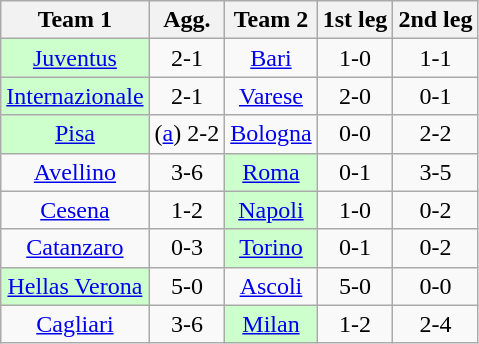<table class="wikitable" style="text-align: center">
<tr>
<th>Team 1</th>
<th>Agg.</th>
<th>Team 2</th>
<th>1st leg</th>
<th>2nd leg</th>
</tr>
<tr>
<td bgcolor="ccffcc"><a href='#'>Juventus</a></td>
<td>2-1</td>
<td><a href='#'>Bari</a></td>
<td>1-0</td>
<td>1-1</td>
</tr>
<tr>
<td bgcolor="ccffcc"><a href='#'>Internazionale</a></td>
<td>2-1</td>
<td><a href='#'>Varese</a></td>
<td>2-0</td>
<td>0-1</td>
</tr>
<tr>
<td bgcolor="ccffcc"><a href='#'>Pisa</a></td>
<td>(<a href='#'>a</a>) 2-2</td>
<td><a href='#'>Bologna</a></td>
<td>0-0</td>
<td>2-2</td>
</tr>
<tr>
<td><a href='#'>Avellino</a></td>
<td>3-6</td>
<td bgcolor="ccffcc"><a href='#'>Roma</a></td>
<td>0-1</td>
<td>3-5</td>
</tr>
<tr>
<td><a href='#'>Cesena</a></td>
<td>1-2</td>
<td bgcolor="ccffcc"><a href='#'>Napoli</a></td>
<td>1-0</td>
<td>0-2</td>
</tr>
<tr>
<td><a href='#'>Catanzaro</a></td>
<td>0-3</td>
<td bgcolor="ccffcc"><a href='#'>Torino</a></td>
<td>0-1</td>
<td>0-2</td>
</tr>
<tr>
<td bgcolor="ccffcc"><a href='#'>Hellas Verona</a></td>
<td>5-0</td>
<td><a href='#'>Ascoli</a></td>
<td>5-0</td>
<td>0-0</td>
</tr>
<tr>
<td><a href='#'>Cagliari</a></td>
<td>3-6</td>
<td bgcolor="ccffcc"><a href='#'>Milan</a></td>
<td>1-2</td>
<td>2-4</td>
</tr>
</table>
